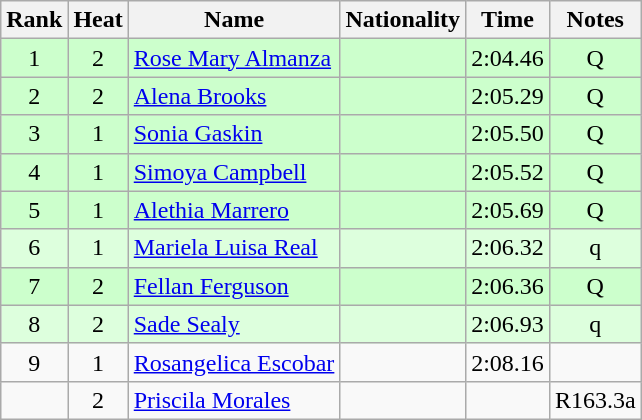<table class="wikitable sortable" style="text-align:center">
<tr>
<th>Rank</th>
<th>Heat</th>
<th>Name</th>
<th>Nationality</th>
<th>Time</th>
<th>Notes</th>
</tr>
<tr bgcolor=ccffcc>
<td>1</td>
<td>2</td>
<td align=left><a href='#'>Rose Mary Almanza</a></td>
<td align=left></td>
<td>2:04.46</td>
<td>Q</td>
</tr>
<tr bgcolor=ccffcc>
<td>2</td>
<td>2</td>
<td align=left><a href='#'>Alena Brooks</a></td>
<td align=left></td>
<td>2:05.29</td>
<td>Q</td>
</tr>
<tr bgcolor=ccffcc>
<td>3</td>
<td>1</td>
<td align=left><a href='#'>Sonia Gaskin</a></td>
<td align=left></td>
<td>2:05.50</td>
<td>Q</td>
</tr>
<tr bgcolor=ccffcc>
<td>4</td>
<td>1</td>
<td align=left><a href='#'>Simoya Campbell</a></td>
<td align=left></td>
<td>2:05.52</td>
<td>Q</td>
</tr>
<tr bgcolor=ccffcc>
<td>5</td>
<td>1</td>
<td align=left><a href='#'>Alethia Marrero</a></td>
<td align=left></td>
<td>2:05.69</td>
<td>Q</td>
</tr>
<tr bgcolor=ddffdd>
<td>6</td>
<td>1</td>
<td align=left><a href='#'>Mariela Luisa Real</a></td>
<td align=left></td>
<td>2:06.32</td>
<td>q</td>
</tr>
<tr bgcolor=ccffcc>
<td>7</td>
<td>2</td>
<td align=left><a href='#'>Fellan Ferguson</a></td>
<td align=left></td>
<td>2:06.36</td>
<td>Q</td>
</tr>
<tr bgcolor=ddffdd>
<td>8</td>
<td>2</td>
<td align=left><a href='#'>Sade Sealy</a></td>
<td align=left></td>
<td>2:06.93</td>
<td>q</td>
</tr>
<tr>
<td>9</td>
<td>1</td>
<td align=left><a href='#'>Rosangelica Escobar</a></td>
<td align=left></td>
<td>2:08.16</td>
<td></td>
</tr>
<tr>
<td></td>
<td>2</td>
<td align=left><a href='#'>Priscila Morales</a></td>
<td align=left></td>
<td></td>
<td>R163.3a</td>
</tr>
</table>
